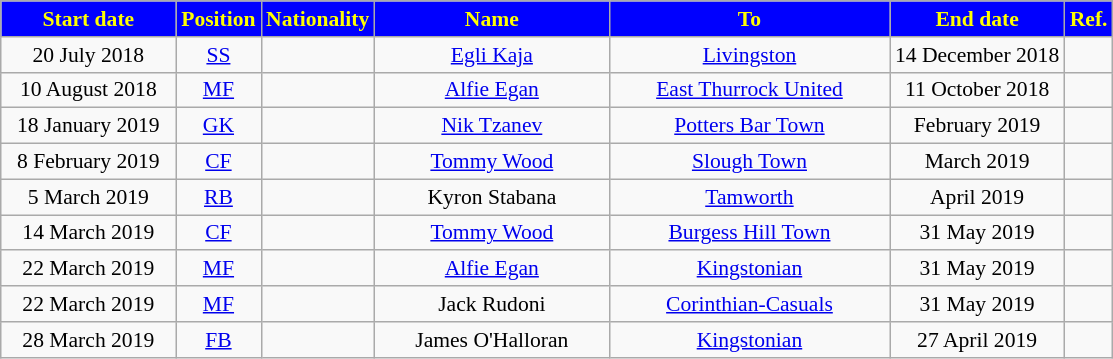<table class="wikitable"  style="text-align:center; font-size:90%; ">
<tr>
<th style="background:#0000ff; color:#FFFF00; width:110px;">Start date</th>
<th style="background:#0000ff; color:#FFFF00; width:50px;">Position</th>
<th style="background:#0000ff; color:#FFFF00; width:50px;">Nationality</th>
<th style="background:#0000ff; color:#FFFF00; width:150px;">Name</th>
<th style="background:#0000ff; color:#FFFF00; width:180px;">To</th>
<th style="background:#0000ff; color:#FFFF00; width:110px;">End date</th>
<th style="background:#0000ff; color:#FFFF00; width:25px;">Ref.</th>
</tr>
<tr>
<td>20 July 2018</td>
<td><a href='#'>SS</a></td>
<td></td>
<td><a href='#'>Egli Kaja</a></td>
<td> <a href='#'>Livingston</a></td>
<td>14 December 2018</td>
<td></td>
</tr>
<tr>
<td>10 August 2018</td>
<td><a href='#'>MF</a></td>
<td></td>
<td><a href='#'>Alfie Egan</a></td>
<td><a href='#'>East Thurrock United</a></td>
<td>11 October 2018</td>
<td></td>
</tr>
<tr>
<td>18 January 2019</td>
<td><a href='#'>GK</a></td>
<td></td>
<td><a href='#'>Nik Tzanev</a></td>
<td><a href='#'>Potters Bar Town</a></td>
<td>February 2019</td>
<td></td>
</tr>
<tr>
<td>8 February 2019</td>
<td><a href='#'>CF</a></td>
<td></td>
<td><a href='#'>Tommy Wood</a></td>
<td><a href='#'>Slough Town</a></td>
<td>March 2019</td>
<td></td>
</tr>
<tr>
<td>5 March 2019</td>
<td><a href='#'>RB</a></td>
<td></td>
<td>Kyron Stabana</td>
<td><a href='#'>Tamworth</a></td>
<td>April 2019</td>
<td></td>
</tr>
<tr>
<td>14 March 2019</td>
<td><a href='#'>CF</a></td>
<td></td>
<td><a href='#'>Tommy Wood</a></td>
<td><a href='#'>Burgess Hill Town</a></td>
<td>31 May 2019</td>
<td></td>
</tr>
<tr>
<td>22 March 2019</td>
<td><a href='#'>MF</a></td>
<td></td>
<td><a href='#'>Alfie Egan</a></td>
<td><a href='#'>Kingstonian</a></td>
<td>31 May 2019</td>
<td></td>
</tr>
<tr>
<td>22 March 2019</td>
<td><a href='#'>MF</a></td>
<td></td>
<td>Jack Rudoni</td>
<td><a href='#'>Corinthian-Casuals</a></td>
<td>31 May 2019</td>
<td></td>
</tr>
<tr>
<td>28 March 2019</td>
<td><a href='#'>FB</a></td>
<td></td>
<td>James O'Halloran</td>
<td><a href='#'>Kingstonian</a></td>
<td>27 April 2019</td>
<td></td>
</tr>
</table>
